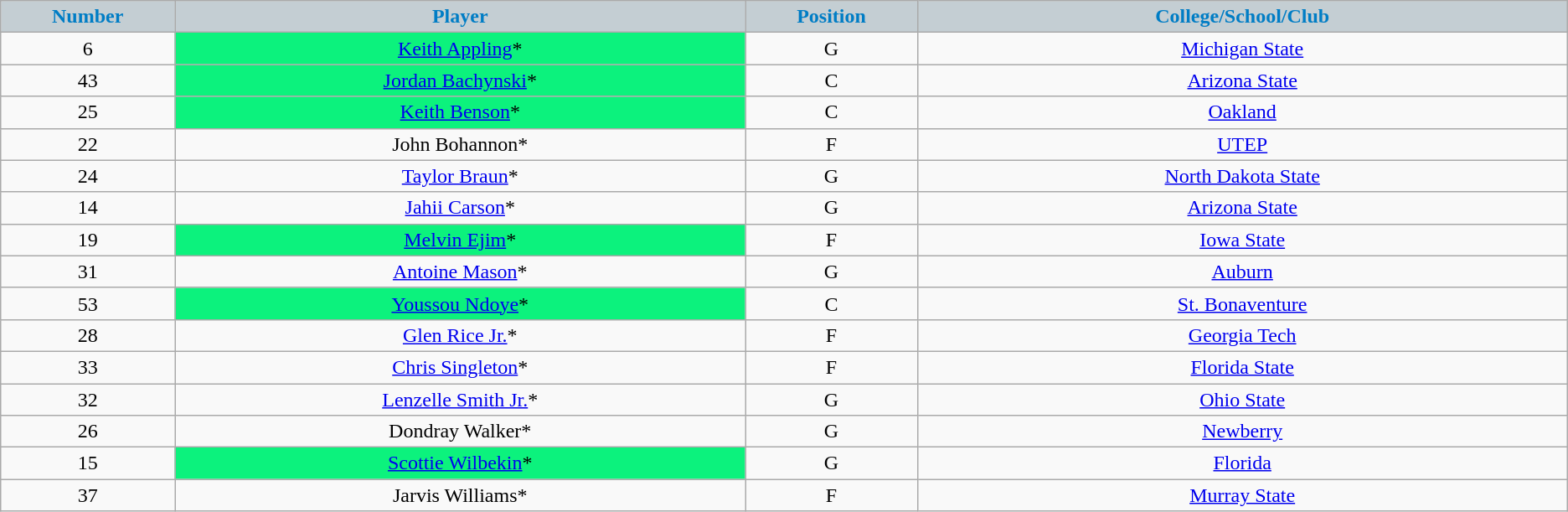<table class="wikitable sortable sortable">
<tr>
<th style="background:#C4CED3; color:#007DC5" width="1%">Number</th>
<th style="background:#C4CED3; color:#007DC5" width="5%">Player</th>
<th style="background:#C4CED3; color:#007DC5" width="1%">Position</th>
<th style="background:#C4CED3; color:#007DC5" width="5%">College/School/Club</th>
</tr>
<tr style="text-align: center">
<td>6</td>
<td bgcolor="#0CF27D"><a href='#'>Keith Appling</a>*</td>
<td>G</td>
<td><a href='#'>Michigan State</a></td>
</tr>
<tr style="text-align: center">
<td>43</td>
<td bgcolor="#0CF27D"><a href='#'>Jordan Bachynski</a>*</td>
<td>C</td>
<td><a href='#'>Arizona State</a></td>
</tr>
<tr style="text-align: center">
<td>25</td>
<td bgcolor="#0CF27D"><a href='#'>Keith Benson</a>*</td>
<td>C</td>
<td><a href='#'>Oakland</a></td>
</tr>
<tr style="text-align: center">
<td>22</td>
<td>John Bohannon*</td>
<td>F</td>
<td><a href='#'>UTEP</a></td>
</tr>
<tr style="text-align: center">
<td>24</td>
<td><a href='#'>Taylor Braun</a>*</td>
<td>G</td>
<td><a href='#'>North Dakota State</a></td>
</tr>
<tr style="text-align: center">
<td>14</td>
<td><a href='#'>Jahii Carson</a>*</td>
<td>G</td>
<td><a href='#'>Arizona State</a></td>
</tr>
<tr style="text-align: center">
<td>19</td>
<td bgcolor="#0CF27D"><a href='#'>Melvin Ejim</a>*</td>
<td>F</td>
<td><a href='#'>Iowa State</a></td>
</tr>
<tr style="text-align: center">
<td>31</td>
<td><a href='#'>Antoine Mason</a>*</td>
<td>G</td>
<td><a href='#'>Auburn</a></td>
</tr>
<tr style="text-align: center">
<td>53</td>
<td bgcolor="#0CF27D"><a href='#'>Youssou Ndoye</a>*</td>
<td>C</td>
<td><a href='#'>St. Bonaventure</a></td>
</tr>
<tr style="text-align: center">
<td>28</td>
<td><a href='#'>Glen Rice Jr.</a>*</td>
<td>F</td>
<td><a href='#'>Georgia Tech</a></td>
</tr>
<tr style="text-align: center">
<td>33</td>
<td><a href='#'>Chris Singleton</a>*</td>
<td>F</td>
<td><a href='#'>Florida State</a></td>
</tr>
<tr style="text-align: center">
<td>32</td>
<td><a href='#'>Lenzelle Smith Jr.</a>*</td>
<td>G</td>
<td><a href='#'>Ohio State</a></td>
</tr>
<tr style="text-align: center">
<td>26</td>
<td>Dondray Walker*</td>
<td>G</td>
<td><a href='#'>Newberry</a></td>
</tr>
<tr style="text-align: center">
<td>15</td>
<td bgcolor="#0CF27D"><a href='#'>Scottie Wilbekin</a>*</td>
<td>G</td>
<td><a href='#'>Florida</a></td>
</tr>
<tr style="text-align: center">
<td>37</td>
<td>Jarvis Williams*</td>
<td>F</td>
<td><a href='#'>Murray State</a></td>
</tr>
</table>
